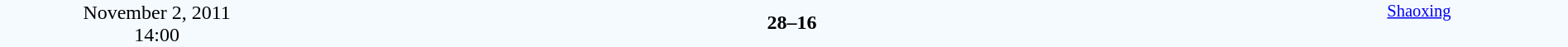<table style="width: 100%; background:#F5FAFF;" cellspacing="0">
<tr>
<td align=center rowspan=3 width=20%>November 2, 2011<br>14:00</td>
</tr>
<tr>
<td width=24% align=right><strong></strong></td>
<td align=center width=13%><strong>28–16</strong></td>
<td width=24%></td>
<td style=font-size:85% rowspan=3 valign=top align=center><a href='#'>Shaoxing</a></td>
</tr>
<tr style=font-size:85%>
<td align=right></td>
<td align=center></td>
<td></td>
</tr>
</table>
